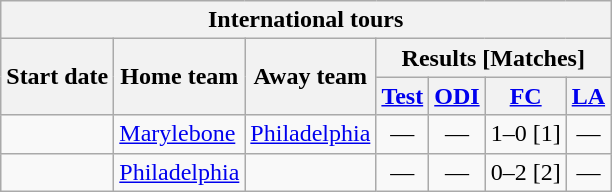<table class="wikitable">
<tr>
<th colspan="7">International tours</th>
</tr>
<tr>
<th rowspan="2">Start date</th>
<th rowspan="2">Home team</th>
<th rowspan="2">Away team</th>
<th colspan="4">Results [Matches]</th>
</tr>
<tr>
<th><a href='#'>Test</a></th>
<th><a href='#'>ODI</a></th>
<th><a href='#'>FC</a></th>
<th><a href='#'>LA</a></th>
</tr>
<tr>
<td><a href='#'></a></td>
<td><a href='#'>Marylebone</a></td>
<td> <a href='#'>Philadelphia</a></td>
<td ; style="text-align:center">—</td>
<td ; style="text-align:center">—</td>
<td>1–0 [1]</td>
<td ; style="text-align:center">—</td>
</tr>
<tr>
<td><a href='#'></a></td>
<td> <a href='#'>Philadelphia</a></td>
<td></td>
<td ; style="text-align:center">—</td>
<td ; style="text-align:center">—</td>
<td>0–2 [2]</td>
<td ; style="text-align:center">—</td>
</tr>
</table>
